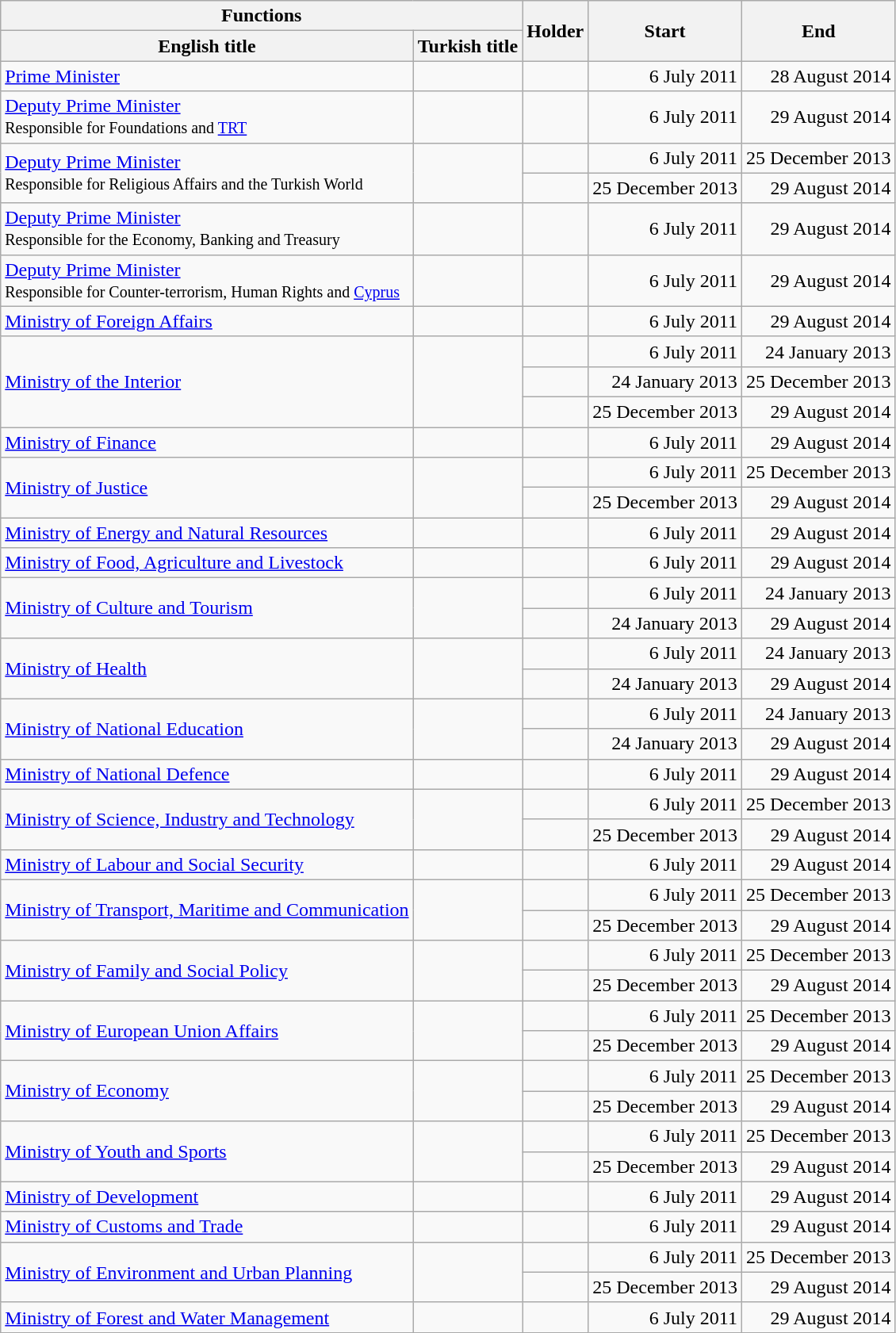<table class="wikitable">
<tr>
<th colspan="2">Functions</th>
<th rowspan="2">Holder</th>
<th rowspan="2">Start</th>
<th rowspan="2">End</th>
</tr>
<tr>
<th>English title</th>
<th>Turkish title</th>
</tr>
<tr>
<td><a href='#'>Prime Minister</a></td>
<td><em></em></td>
<td></td>
<td style="text-align:right;">6 July 2011</td>
<td style="text-align:right;">28 August 2014</td>
</tr>
<tr>
<td><a href='#'>Deputy Prime Minister</a><br> <small>Responsible for Foundations and <a href='#'>TRT</a></small></td>
<td><em></em></td>
<td></td>
<td style="text-align:right;">6 July 2011</td>
<td style="text-align:right;">29 August 2014</td>
</tr>
<tr>
<td rowspan="2"><a href='#'>Deputy Prime Minister</a><br> <small>Responsible for Religious Affairs and the Turkish World</small></td>
<td rowspan="2"><em></em></td>
<td></td>
<td style="text-align:right;">6 July 2011</td>
<td style="text-align:right;">25 December 2013</td>
</tr>
<tr>
<td></td>
<td style="text-align:right;">25 December 2013</td>
<td style="text-align:right;">29 August 2014</td>
</tr>
<tr>
<td><a href='#'>Deputy Prime Minister</a><br> <small>Responsible for the Economy, Banking and Treasury</small></td>
<td><em></em></td>
<td></td>
<td style="text-align:right;">6 July 2011</td>
<td style="text-align:right;">29 August 2014</td>
</tr>
<tr>
<td><a href='#'>Deputy Prime Minister</a><br> <small>Responsible for Counter-terrorism, Human Rights and <a href='#'>Cyprus</a></small></td>
<td><em></em></td>
<td></td>
<td style="text-align:right;">6 July 2011</td>
<td style="text-align:right;">29 August 2014</td>
</tr>
<tr>
<td><a href='#'>Ministry of Foreign Affairs</a></td>
<td><em></em></td>
<td></td>
<td style="text-align:right;">6 July 2011</td>
<td style="text-align:right;">29 August 2014</td>
</tr>
<tr>
<td rowspan="3"><a href='#'>Ministry of the Interior</a></td>
<td rowspan="3"><em></em></td>
<td></td>
<td style="text-align:right;">6 July 2011</td>
<td style="text-align:right;">24 January 2013</td>
</tr>
<tr>
<td></td>
<td style="text-align:right;">24 January 2013</td>
<td style="text-align:right;">25 December 2013</td>
</tr>
<tr>
<td></td>
<td style="text-align:right;">25 December 2013</td>
<td style="text-align:right;">29 August 2014</td>
</tr>
<tr>
<td><a href='#'>Ministry of Finance</a></td>
<td><em></em></td>
<td></td>
<td style="text-align:right;">6 July 2011</td>
<td style="text-align:right;">29 August 2014</td>
</tr>
<tr>
<td rowspan="2"><a href='#'>Ministry of Justice</a></td>
<td rowspan="2"><em></em></td>
<td></td>
<td style="text-align:right;">6 July 2011</td>
<td style="text-align:right;">25 December 2013</td>
</tr>
<tr>
<td></td>
<td style="text-align:right;">25 December 2013</td>
<td style="text-align:right;">29 August 2014</td>
</tr>
<tr>
<td><a href='#'>Ministry of Energy and Natural Resources</a></td>
<td><em></em></td>
<td></td>
<td style="text-align:right;">6 July 2011</td>
<td style="text-align:right;">29 August 2014</td>
</tr>
<tr>
<td><a href='#'>Ministry of Food, Agriculture and Livestock</a></td>
<td><em></em></td>
<td></td>
<td style="text-align:right;">6 July 2011</td>
<td style="text-align:right;">29 August 2014</td>
</tr>
<tr>
<td rowspan="2"><a href='#'>Ministry of Culture and Tourism</a></td>
<td rowspan="2"><em></em></td>
<td></td>
<td style="text-align:right;">6 July 2011</td>
<td style="text-align:right;">24 January 2013</td>
</tr>
<tr>
<td></td>
<td style="text-align:right;">24 January 2013</td>
<td style="text-align:right;">29 August 2014</td>
</tr>
<tr>
<td rowspan="2"><a href='#'>Ministry of Health</a></td>
<td rowspan="2"><em></em></td>
<td></td>
<td style="text-align:right;">6 July 2011</td>
<td style="text-align:right;">24 January 2013</td>
</tr>
<tr>
<td></td>
<td style="text-align:right;">24 January 2013</td>
<td style="text-align:right;">29 August 2014</td>
</tr>
<tr>
<td rowspan="2"><a href='#'>Ministry of National Education</a></td>
<td rowspan="2"><em></em></td>
<td></td>
<td style="text-align:right;">6 July 2011</td>
<td style="text-align:right;">24 January 2013</td>
</tr>
<tr>
<td></td>
<td style="text-align:right;">24 January 2013</td>
<td style="text-align:right;">29 August 2014</td>
</tr>
<tr>
<td><a href='#'>Ministry of National Defence</a></td>
<td><em></em></td>
<td></td>
<td style="text-align:right;">6 July 2011</td>
<td style="text-align:right;">29 August 2014</td>
</tr>
<tr>
<td rowspan="2"><a href='#'>Ministry of Science, Industry and Technology</a></td>
<td rowspan="2"><em></em></td>
<td></td>
<td style="text-align:right;">6 July 2011</td>
<td style="text-align:right;">25 December 2013</td>
</tr>
<tr>
<td></td>
<td style="text-align:right;">25 December 2013</td>
<td style="text-align:right;">29 August 2014</td>
</tr>
<tr>
<td><a href='#'>Ministry of Labour and Social Security</a></td>
<td><em></em></td>
<td></td>
<td style="text-align:right;">6 July 2011</td>
<td style="text-align:right;">29 August 2014</td>
</tr>
<tr>
<td rowspan="2"><a href='#'>Ministry of Transport, Maritime and Communication</a></td>
<td rowspan="2"><em></em></td>
<td></td>
<td style="text-align:right;">6 July 2011</td>
<td style="text-align:right;">25 December 2013</td>
</tr>
<tr>
<td></td>
<td style="text-align:right;">25 December 2013</td>
<td style="text-align:right;">29 August 2014</td>
</tr>
<tr>
<td rowspan="2"><a href='#'>Ministry of Family and Social Policy</a></td>
<td rowspan="2"><em></em></td>
<td></td>
<td style="text-align:right;">6 July 2011</td>
<td style="text-align:right;">25 December 2013</td>
</tr>
<tr>
<td></td>
<td style="text-align:right;">25 December 2013</td>
<td style="text-align:right;">29 August 2014</td>
</tr>
<tr>
<td rowspan="2"><a href='#'>Ministry of European Union Affairs</a></td>
<td rowspan="2"><em></em></td>
<td></td>
<td style="text-align:right;">6 July 2011</td>
<td style="text-align:right;">25 December 2013</td>
</tr>
<tr>
<td></td>
<td style="text-align:right;">25 December 2013</td>
<td style="text-align:right;">29 August 2014</td>
</tr>
<tr>
<td rowspan="2"><a href='#'>Ministry of Economy</a></td>
<td rowspan="2"><em></em></td>
<td></td>
<td style="text-align:right;">6 July 2011</td>
<td style="text-align:right;">25 December 2013</td>
</tr>
<tr>
<td></td>
<td style="text-align:right;">25 December 2013</td>
<td style="text-align:right;">29 August 2014</td>
</tr>
<tr>
<td rowspan="2"><a href='#'>Ministry of Youth and Sports</a></td>
<td rowspan="2"><em></em></td>
<td></td>
<td style="text-align:right;">6 July 2011</td>
<td style="text-align:right;">25 December 2013</td>
</tr>
<tr>
<td></td>
<td style="text-align:right;">25 December 2013</td>
<td style="text-align:right;">29 August 2014</td>
</tr>
<tr>
<td><a href='#'>Ministry of Development</a></td>
<td><em></em></td>
<td></td>
<td style="text-align:right;">6 July 2011</td>
<td style="text-align:right;">29 August 2014</td>
</tr>
<tr>
<td><a href='#'>Ministry of Customs and Trade</a></td>
<td><em></em></td>
<td></td>
<td style="text-align:right;">6 July 2011</td>
<td style="text-align:right;">29 August 2014</td>
</tr>
<tr>
<td rowspan="2"><a href='#'>Ministry of Environment and Urban Planning</a></td>
<td rowspan="2"><em></em></td>
<td></td>
<td style="text-align:right;">6 July 2011</td>
<td style="text-align:right;">25 December 2013</td>
</tr>
<tr>
<td></td>
<td style="text-align:right;">25 December 2013</td>
<td style="text-align:right;">29 August 2014</td>
</tr>
<tr>
<td><a href='#'>Ministry of Forest and Water Management</a></td>
<td><em></em></td>
<td></td>
<td style="text-align:right;">6 July 2011</td>
<td style="text-align:right;">29 August 2014</td>
</tr>
</table>
